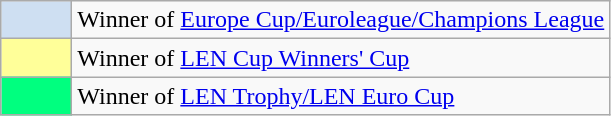<table class="wikitable">
<tr>
<td width="40px" style="background-color:#cedff2" align=center></td>
<td>Winner of <a href='#'>Europe Cup/Euroleague/Champions League</a></td>
</tr>
<tr>
<td width="40px" style="background-color:#FFFF99" align=center></td>
<td>Winner of <a href='#'>LEN Cup Winners' Cup</a></td>
</tr>
<tr>
<td width="40px" style="background-color:#00FF7F" align=left></td>
<td>Winner of <a href='#'>LEN Trophy/LEN Euro Cup</a></td>
</tr>
</table>
